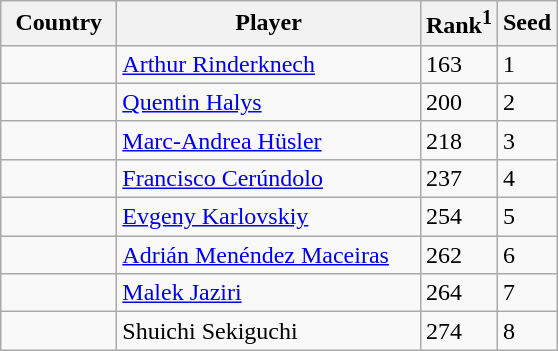<table class="sortable wikitable">
<tr>
<th width="70">Country</th>
<th width="195">Player</th>
<th>Rank<sup>1</sup></th>
<th>Seed</th>
</tr>
<tr>
<td></td>
<td><a href='#'>Arthur Rinderknech</a></td>
<td>163</td>
<td>1</td>
</tr>
<tr>
<td></td>
<td><a href='#'>Quentin Halys</a></td>
<td>200</td>
<td>2</td>
</tr>
<tr>
<td></td>
<td><a href='#'>Marc-Andrea Hüsler</a></td>
<td>218</td>
<td>3</td>
</tr>
<tr>
<td></td>
<td><a href='#'>Francisco Cerúndolo</a></td>
<td>237</td>
<td>4</td>
</tr>
<tr>
<td></td>
<td><a href='#'>Evgeny Karlovskiy</a></td>
<td>254</td>
<td>5</td>
</tr>
<tr>
<td></td>
<td><a href='#'>Adrián Menéndez Maceiras</a></td>
<td>262</td>
<td>6</td>
</tr>
<tr>
<td></td>
<td><a href='#'>Malek Jaziri</a></td>
<td>264</td>
<td>7</td>
</tr>
<tr>
<td></td>
<td>Shuichi Sekiguchi</td>
<td>274</td>
<td>8</td>
</tr>
</table>
